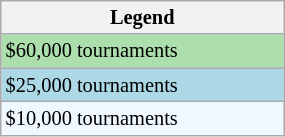<table class="wikitable" style="font-size:85%;" width=15%>
<tr>
<th>Legend</th>
</tr>
<tr style="background:#addfad;">
<td>$60,000 tournaments</td>
</tr>
<tr style="background:lightblue;">
<td>$25,000 tournaments</td>
</tr>
<tr style="background:#f0f8ff;">
<td>$10,000 tournaments</td>
</tr>
</table>
